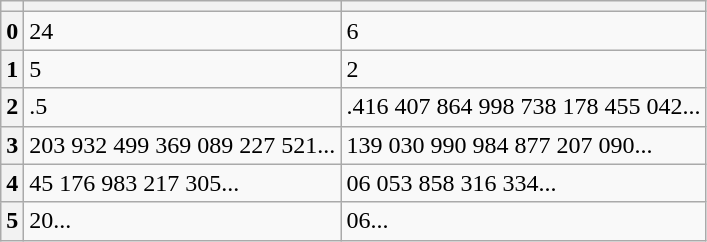<table class="wikitable plainrowheaders" style="margin-left:2em;">
<tr>
<th scope="col"></th>
<th scope="col"></th>
<th scope="col"></th>
</tr>
<tr>
<th scope="row">0</th>
<td>24</td>
<td>6</td>
</tr>
<tr>
<th scope="row">1</th>
<td>5</td>
<td>2</td>
</tr>
<tr>
<th scope="row">2</th>
<td>.5</td>
<td>.416 407 864 998 738 178 455 042...</td>
</tr>
<tr>
<th scope="row">3</th>
<td> 203 932 499 369 089 227 521...</td>
<td> 139 030 990 984 877 207 090...</td>
</tr>
<tr>
<th scope="row">4</th>
<td>45 176 983 217 305...</td>
<td>06 053 858 316 334...</td>
</tr>
<tr>
<th scope="row">5</th>
<td>20...</td>
<td>06...</td>
</tr>
</table>
